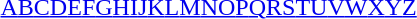<table id="toc" class="toc" summary="Class">
<tr>
<th></th>
</tr>
<tr>
<td style="text-align:center;"><a href='#'>A</a><a href='#'>B</a><a href='#'>C</a><a href='#'>D</a><a href='#'>E</a><a href='#'>F</a><a href='#'>G</a><a href='#'>H</a><a href='#'>I</a><a href='#'>J</a><a href='#'>K</a><a href='#'>L</a><a href='#'>M</a><a href='#'>N</a><a href='#'>O</a><a href='#'>P</a><a href='#'>Q</a><a href='#'>R</a><a href='#'>S</a><a href='#'>T</a><a href='#'>U</a><a href='#'>V</a><a href='#'>W</a><a href='#'>X</a><a href='#'>Y</a><a href='#'>Z</a></td>
</tr>
</table>
